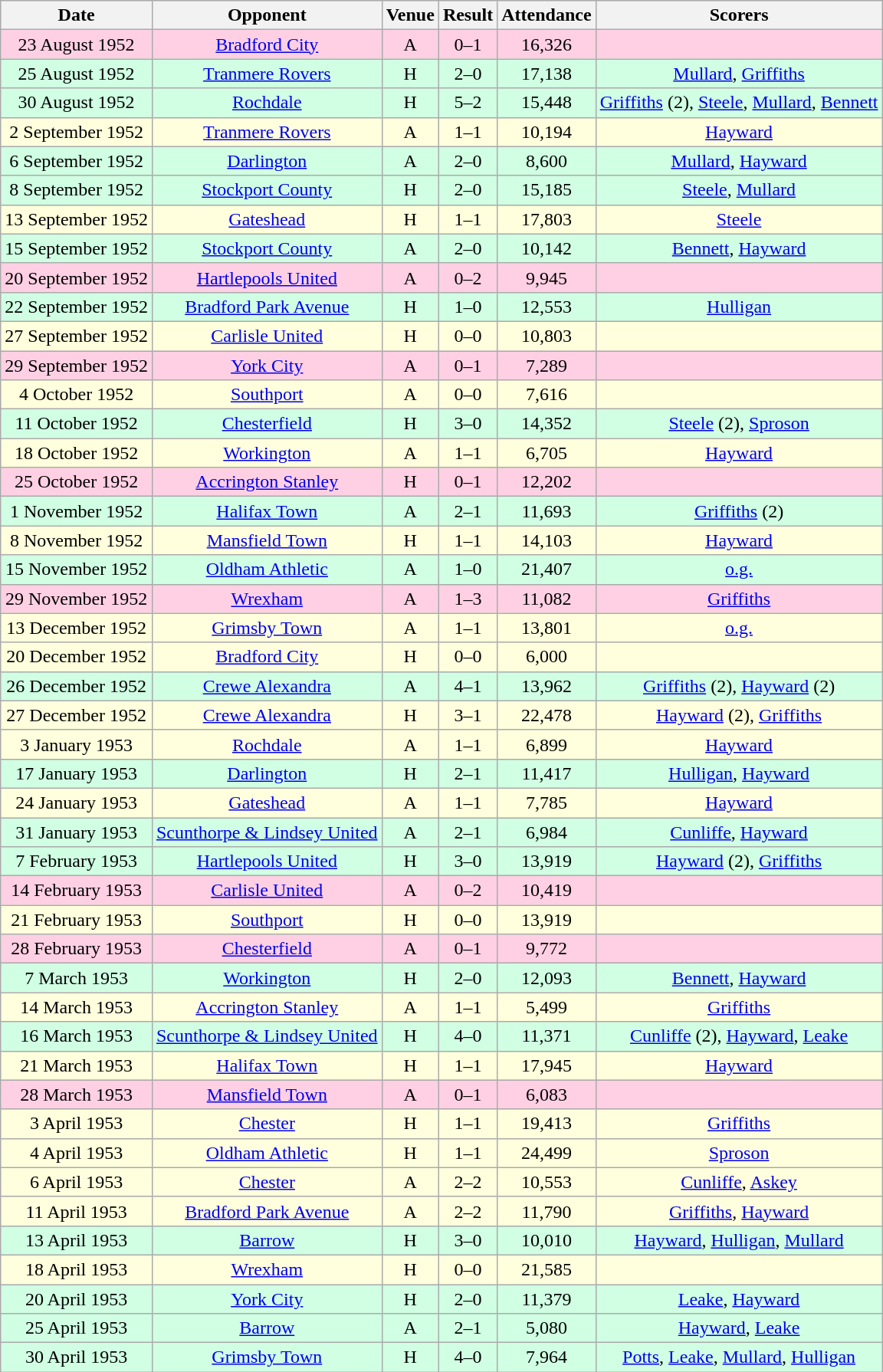<table class="wikitable sortable" style="font-size:100%; text-align:center">
<tr>
<th>Date</th>
<th>Opponent</th>
<th>Venue</th>
<th>Result</th>
<th>Attendance</th>
<th>Scorers</th>
</tr>
<tr style="background-color: #ffd0e3;">
<td>23 August 1952</td>
<td><a href='#'>Bradford City</a></td>
<td>A</td>
<td>0–1</td>
<td>16,326</td>
<td></td>
</tr>
<tr style="background-color: #d0ffe3;">
<td>25 August 1952</td>
<td><a href='#'>Tranmere Rovers</a></td>
<td>H</td>
<td>2–0</td>
<td>17,138</td>
<td><a href='#'>Mullard</a>, <a href='#'>Griffiths</a></td>
</tr>
<tr style="background-color: #d0ffe3;">
<td>30 August 1952</td>
<td><a href='#'>Rochdale</a></td>
<td>H</td>
<td>5–2</td>
<td>15,448</td>
<td><a href='#'>Griffiths</a> (2), <a href='#'>Steele</a>, <a href='#'>Mullard</a>, <a href='#'>Bennett</a></td>
</tr>
<tr style="background-color: #ffffdd;">
<td>2 September 1952</td>
<td><a href='#'>Tranmere Rovers</a></td>
<td>A</td>
<td>1–1</td>
<td>10,194</td>
<td><a href='#'>Hayward</a></td>
</tr>
<tr style="background-color: #d0ffe3;">
<td>6 September 1952</td>
<td><a href='#'>Darlington</a></td>
<td>A</td>
<td>2–0</td>
<td>8,600</td>
<td><a href='#'>Mullard</a>, <a href='#'>Hayward</a></td>
</tr>
<tr style="background-color: #d0ffe3;">
<td>8 September 1952</td>
<td><a href='#'>Stockport County</a></td>
<td>H</td>
<td>2–0</td>
<td>15,185</td>
<td><a href='#'>Steele</a>, <a href='#'>Mullard</a></td>
</tr>
<tr style="background-color: #ffffdd;">
<td>13 September 1952</td>
<td><a href='#'>Gateshead</a></td>
<td>H</td>
<td>1–1</td>
<td>17,803</td>
<td><a href='#'>Steele</a></td>
</tr>
<tr style="background-color: #d0ffe3;">
<td>15 September 1952</td>
<td><a href='#'>Stockport County</a></td>
<td>A</td>
<td>2–0</td>
<td>10,142</td>
<td><a href='#'>Bennett</a>, <a href='#'>Hayward</a></td>
</tr>
<tr style="background-color: #ffd0e3;">
<td>20 September 1952</td>
<td><a href='#'>Hartlepools United</a></td>
<td>A</td>
<td>0–2</td>
<td>9,945</td>
<td></td>
</tr>
<tr style="background-color: #d0ffe3;">
<td>22 September 1952</td>
<td><a href='#'>Bradford Park Avenue</a></td>
<td>H</td>
<td>1–0</td>
<td>12,553</td>
<td><a href='#'>Hulligan</a></td>
</tr>
<tr style="background-color: #ffffdd;">
<td>27 September 1952</td>
<td><a href='#'>Carlisle United</a></td>
<td>H</td>
<td>0–0</td>
<td>10,803</td>
<td></td>
</tr>
<tr style="background-color: #ffd0e3;">
<td>29 September 1952</td>
<td><a href='#'>York City</a></td>
<td>A</td>
<td>0–1</td>
<td>7,289</td>
<td></td>
</tr>
<tr style="background-color: #ffffdd;">
<td>4 October 1952</td>
<td><a href='#'>Southport</a></td>
<td>A</td>
<td>0–0</td>
<td>7,616</td>
<td></td>
</tr>
<tr style="background-color: #d0ffe3;">
<td>11 October 1952</td>
<td><a href='#'>Chesterfield</a></td>
<td>H</td>
<td>3–0</td>
<td>14,352</td>
<td><a href='#'>Steele</a> (2), <a href='#'>Sproson</a></td>
</tr>
<tr style="background-color: #ffffdd;">
<td>18 October 1952</td>
<td><a href='#'>Workington</a></td>
<td>A</td>
<td>1–1</td>
<td>6,705</td>
<td><a href='#'>Hayward</a></td>
</tr>
<tr style="background-color: #ffd0e3;">
<td>25 October 1952</td>
<td><a href='#'>Accrington Stanley</a></td>
<td>H</td>
<td>0–1</td>
<td>12,202</td>
<td></td>
</tr>
<tr style="background-color: #d0ffe3;">
<td>1 November 1952</td>
<td><a href='#'>Halifax Town</a></td>
<td>A</td>
<td>2–1</td>
<td>11,693</td>
<td><a href='#'>Griffiths</a> (2)</td>
</tr>
<tr style="background-color: #ffffdd;">
<td>8 November 1952</td>
<td><a href='#'>Mansfield Town</a></td>
<td>H</td>
<td>1–1</td>
<td>14,103</td>
<td><a href='#'>Hayward</a></td>
</tr>
<tr style="background-color: #d0ffe3;">
<td>15 November 1952</td>
<td><a href='#'>Oldham Athletic</a></td>
<td>A</td>
<td>1–0</td>
<td>21,407</td>
<td><a href='#'>o.g.</a></td>
</tr>
<tr style="background-color: #ffd0e3;">
<td>29 November 1952</td>
<td><a href='#'>Wrexham</a></td>
<td>A</td>
<td>1–3</td>
<td>11,082</td>
<td><a href='#'>Griffiths</a></td>
</tr>
<tr style="background-color: #ffffdd;">
<td>13 December 1952</td>
<td><a href='#'>Grimsby Town</a></td>
<td>A</td>
<td>1–1</td>
<td>13,801</td>
<td><a href='#'>o.g.</a></td>
</tr>
<tr style="background-color: #ffffdd;">
<td>20 December 1952</td>
<td><a href='#'>Bradford City</a></td>
<td>H</td>
<td>0–0</td>
<td>6,000</td>
<td></td>
</tr>
<tr style="background-color: #d0ffe3;">
<td>26 December 1952</td>
<td><a href='#'>Crewe Alexandra</a></td>
<td>A</td>
<td>4–1</td>
<td>13,962</td>
<td><a href='#'>Griffiths</a> (2), <a href='#'>Hayward</a> (2)</td>
</tr>
<tr style="background-color: #ffffdd;">
<td>27 December 1952</td>
<td><a href='#'>Crewe Alexandra</a></td>
<td>H</td>
<td>3–1</td>
<td>22,478</td>
<td><a href='#'>Hayward</a> (2), <a href='#'>Griffiths</a></td>
</tr>
<tr style="background-color: #ffffdd;">
<td>3 January 1953</td>
<td><a href='#'>Rochdale</a></td>
<td>A</td>
<td>1–1</td>
<td>6,899</td>
<td><a href='#'>Hayward</a></td>
</tr>
<tr style="background-color: #d0ffe3;">
<td>17 January 1953</td>
<td><a href='#'>Darlington</a></td>
<td>H</td>
<td>2–1</td>
<td>11,417</td>
<td><a href='#'>Hulligan</a>, <a href='#'>Hayward</a></td>
</tr>
<tr style="background-color: #ffffdd;">
<td>24 January 1953</td>
<td><a href='#'>Gateshead</a></td>
<td>A</td>
<td>1–1</td>
<td>7,785</td>
<td><a href='#'>Hayward</a></td>
</tr>
<tr style="background-color: #d0ffe3;">
<td>31 January 1953</td>
<td><a href='#'>Scunthorpe & Lindsey United</a></td>
<td>A</td>
<td>2–1</td>
<td>6,984</td>
<td><a href='#'>Cunliffe</a>, <a href='#'>Hayward</a></td>
</tr>
<tr style="background-color: #d0ffe3;">
<td>7 February 1953</td>
<td><a href='#'>Hartlepools United</a></td>
<td>H</td>
<td>3–0</td>
<td>13,919</td>
<td><a href='#'>Hayward</a> (2), <a href='#'>Griffiths</a></td>
</tr>
<tr style="background-color: #ffd0e3;">
<td>14 February 1953</td>
<td><a href='#'>Carlisle United</a></td>
<td>A</td>
<td>0–2</td>
<td>10,419</td>
<td></td>
</tr>
<tr style="background-color: #ffffdd;">
<td>21 February 1953</td>
<td><a href='#'>Southport</a></td>
<td>H</td>
<td>0–0</td>
<td>13,919</td>
<td></td>
</tr>
<tr style="background-color: #ffd0e3;">
<td>28 February 1953</td>
<td><a href='#'>Chesterfield</a></td>
<td>A</td>
<td>0–1</td>
<td>9,772</td>
<td></td>
</tr>
<tr style="background-color: #d0ffe3;">
<td>7 March 1953</td>
<td><a href='#'>Workington</a></td>
<td>H</td>
<td>2–0</td>
<td>12,093</td>
<td><a href='#'>Bennett</a>, <a href='#'>Hayward</a></td>
</tr>
<tr style="background-color: #ffffdd;">
<td>14 March 1953</td>
<td><a href='#'>Accrington Stanley</a></td>
<td>A</td>
<td>1–1</td>
<td>5,499</td>
<td><a href='#'>Griffiths</a></td>
</tr>
<tr style="background-color: #d0ffe3;">
<td>16 March 1953</td>
<td><a href='#'>Scunthorpe & Lindsey United</a></td>
<td>H</td>
<td>4–0</td>
<td>11,371</td>
<td><a href='#'>Cunliffe</a> (2), <a href='#'>Hayward</a>, <a href='#'>Leake</a></td>
</tr>
<tr style="background-color: #ffffdd;">
<td>21 March 1953</td>
<td><a href='#'>Halifax Town</a></td>
<td>H</td>
<td>1–1</td>
<td>17,945</td>
<td><a href='#'>Hayward</a></td>
</tr>
<tr style="background-color: #ffd0e3;">
<td>28 March 1953</td>
<td><a href='#'>Mansfield Town</a></td>
<td>A</td>
<td>0–1</td>
<td>6,083</td>
<td></td>
</tr>
<tr style="background-color: #ffffdd;">
<td>3 April 1953</td>
<td><a href='#'>Chester</a></td>
<td>H</td>
<td>1–1</td>
<td>19,413</td>
<td><a href='#'>Griffiths</a></td>
</tr>
<tr style="background-color: #ffffdd;">
<td>4 April 1953</td>
<td><a href='#'>Oldham Athletic</a></td>
<td>H</td>
<td>1–1</td>
<td>24,499</td>
<td><a href='#'>Sproson</a></td>
</tr>
<tr style="background-color: #ffffdd;">
<td>6 April 1953</td>
<td><a href='#'>Chester</a></td>
<td>A</td>
<td>2–2</td>
<td>10,553</td>
<td><a href='#'>Cunliffe</a>, <a href='#'>Askey</a></td>
</tr>
<tr style="background-color: #ffffdd;">
<td>11 April 1953</td>
<td><a href='#'>Bradford Park Avenue</a></td>
<td>A</td>
<td>2–2</td>
<td>11,790</td>
<td><a href='#'>Griffiths</a>, <a href='#'>Hayward</a></td>
</tr>
<tr style="background-color: #d0ffe3;">
<td>13 April 1953</td>
<td><a href='#'>Barrow</a></td>
<td>H</td>
<td>3–0</td>
<td>10,010</td>
<td><a href='#'>Hayward</a>, <a href='#'>Hulligan</a>, <a href='#'>Mullard</a></td>
</tr>
<tr style="background-color: #ffffdd;">
<td>18 April 1953</td>
<td><a href='#'>Wrexham</a></td>
<td>H</td>
<td>0–0</td>
<td>21,585</td>
<td></td>
</tr>
<tr style="background-color: #d0ffe3;">
<td>20 April 1953</td>
<td><a href='#'>York City</a></td>
<td>H</td>
<td>2–0</td>
<td>11,379</td>
<td><a href='#'>Leake</a>, <a href='#'>Hayward</a></td>
</tr>
<tr style="background-color: #d0ffe3;">
<td>25 April 1953</td>
<td><a href='#'>Barrow</a></td>
<td>A</td>
<td>2–1</td>
<td>5,080</td>
<td><a href='#'>Hayward</a>, <a href='#'>Leake</a></td>
</tr>
<tr style="background-color: #d0ffe3;">
<td>30 April 1953</td>
<td><a href='#'>Grimsby Town</a></td>
<td>H</td>
<td>4–0</td>
<td>7,964</td>
<td><a href='#'>Potts</a>, <a href='#'>Leake</a>, <a href='#'>Mullard</a>, <a href='#'>Hulligan</a></td>
</tr>
</table>
